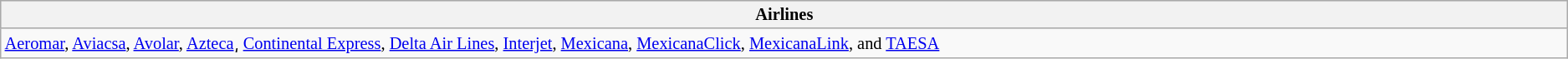<table class="wikitable sortable" style="font-size: 85%" width= align=>
<tr bgcolor=lightgrey>
<th width="20%">Airlines</th>
</tr>
<tr>
<td><a href='#'>Aeromar</a>, <a href='#'>Aviacsa</a>, <a href='#'>Avolar</a>, <a href='#'>Azteca</a>͵ <a href='#'>Continental Express</a>, <a href='#'>Delta Air Lines</a>, <a href='#'>Interjet</a>, <a href='#'>Mexicana</a>, <a href='#'>MexicanaClick</a>, <a href='#'>MexicanaLink</a>, and <a href='#'>TAESA</a></td>
</tr>
</table>
